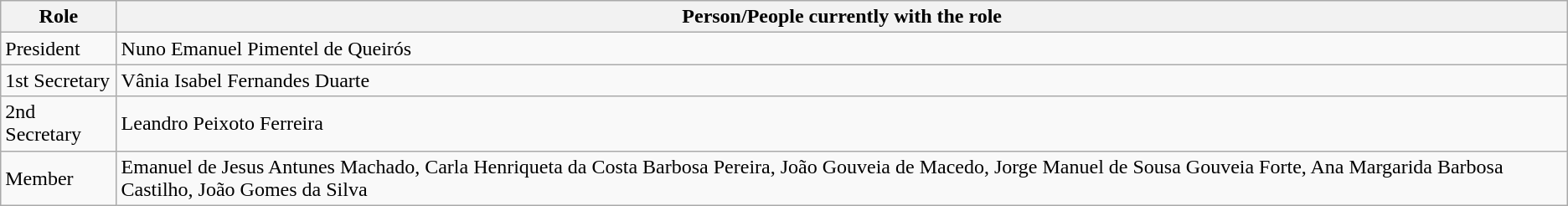<table class="wikitable">
<tr>
<th>Role</th>
<th>Person/People currently with the role</th>
</tr>
<tr>
<td>President</td>
<td>Nuno Emanuel Pimentel de Queirós</td>
</tr>
<tr>
<td>1st Secretary</td>
<td>Vânia Isabel Fernandes Duarte</td>
</tr>
<tr>
<td>2nd Secretary</td>
<td>Leandro Peixoto Ferreira</td>
</tr>
<tr>
<td>Member</td>
<td>Emanuel de Jesus Antunes Machado, Carla Henriqueta da Costa Barbosa Pereira, João Gouveia de Macedo, Jorge Manuel de Sousa Gouveia Forte, Ana Margarida Barbosa Castilho, João Gomes da Silva</td>
</tr>
</table>
